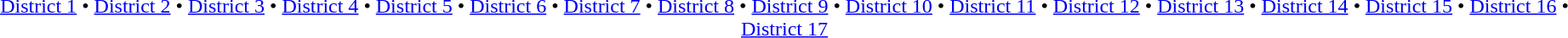<table id=toc class=toc summary=Contents>
<tr>
<td align=center><br><a href='#'>District 1</a> • <a href='#'>District 2</a> • <a href='#'>District 3</a> • <a href='#'>District 4</a> • <a href='#'>District 5</a> • <a href='#'>District 6</a> • <a href='#'>District 7</a> • <a href='#'>District 8</a> • <a href='#'>District 9</a> • <a href='#'>District 10</a> • <a href='#'>District 11</a> • <a href='#'>District 12</a> • <a href='#'>District 13</a> • <a href='#'>District 14</a> • <a href='#'>District 15</a> • <a href='#'>District 16</a> • <a href='#'>District 17</a></td>
</tr>
</table>
